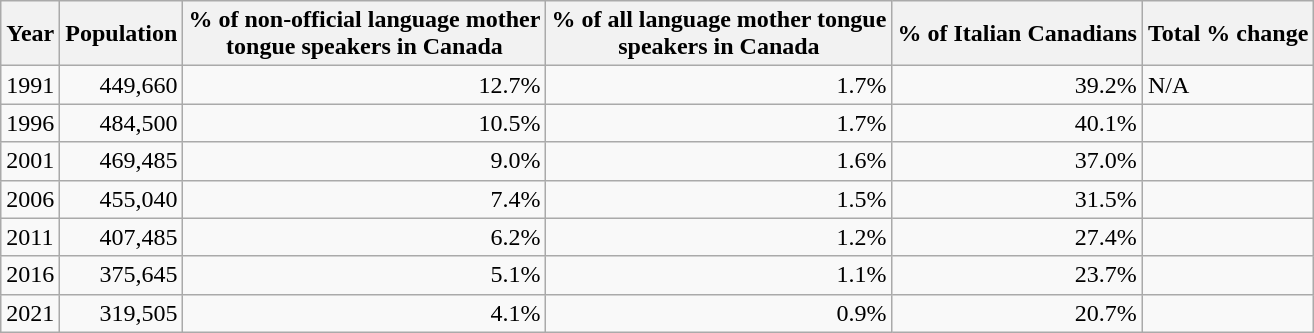<table class="wikitable sortable">
<tr>
<th>Year</th>
<th>Population</th>
<th>% of non-official language mother<br>tongue speakers in Canada</th>
<th>% of all language mother tongue<br>speakers in Canada</th>
<th>% of Italian Canadians</th>
<th>Total % change</th>
</tr>
<tr>
<td>1991</td>
<td align="right">449,660</td>
<td align="right">12.7%</td>
<td align="right">1.7%</td>
<td align="right">39.2%</td>
<td>N/A</td>
</tr>
<tr>
<td>1996</td>
<td align="right">484,500</td>
<td align="right">10.5%</td>
<td align="right">1.7%</td>
<td align="right">40.1%</td>
<td></td>
</tr>
<tr>
<td>2001</td>
<td align="right">469,485</td>
<td align="right">9.0%</td>
<td align="right">1.6%</td>
<td align="right">37.0%</td>
<td></td>
</tr>
<tr>
<td>2006</td>
<td align="right">455,040</td>
<td align="right">7.4%</td>
<td align="right">1.5%</td>
<td align="right">31.5%</td>
<td></td>
</tr>
<tr>
<td>2011</td>
<td align="right">407,485</td>
<td align="right">6.2%</td>
<td align="right">1.2%</td>
<td align="right">27.4%</td>
<td></td>
</tr>
<tr>
<td>2016</td>
<td align="right">375,645</td>
<td align="right">5.1%</td>
<td align="right">1.1%</td>
<td align="right">23.7%</td>
<td></td>
</tr>
<tr>
<td>2021</td>
<td align="right">319,505</td>
<td align="right">4.1%</td>
<td align="right">0.9%</td>
<td align="right">20.7%</td>
<td></td>
</tr>
</table>
